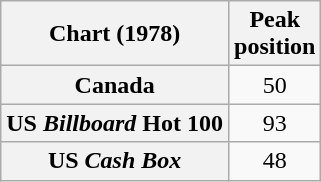<table class="wikitable sortable plainrowheaders" style="text-align:center">
<tr>
<th>Chart (1978)</th>
<th>Peak<br>position</th>
</tr>
<tr>
<th scope="row">Canada </th>
<td style="text-align:center;">50</td>
</tr>
<tr>
<th scope="row">US <em>Billboard</em> Hot 100</th>
<td style="text-align:center;">93</td>
</tr>
<tr>
<th scope="row">US <em>Cash Box</em> </th>
<td style="text-align:center;">48</td>
</tr>
</table>
